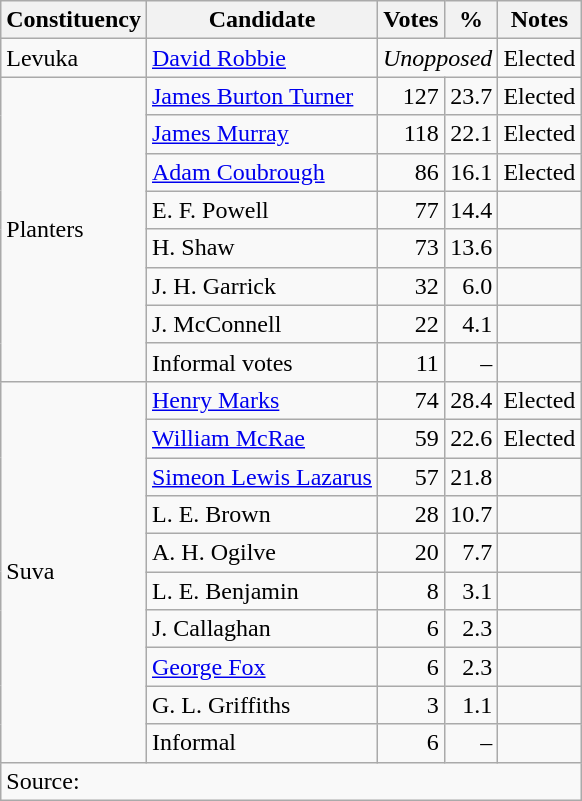<table class=wikitable style=text-align:right>
<tr>
<th>Constituency</th>
<th>Candidate</th>
<th>Votes</th>
<th>%</th>
<th>Notes</th>
</tr>
<tr>
<td align=left>Levuka</td>
<td align=left><a href='#'>David Robbie</a></td>
<td colspan=2 align=center><em>Unopposed</em></td>
<td>Elected</td>
</tr>
<tr>
<td align=left rowspan=8>Planters</td>
<td align=left><a href='#'>James Burton Turner</a></td>
<td>127</td>
<td>23.7</td>
<td align=left>Elected</td>
</tr>
<tr>
<td align=left><a href='#'>James Murray</a></td>
<td>118</td>
<td>22.1</td>
<td align=left>Elected</td>
</tr>
<tr>
<td align=left><a href='#'>Adam Coubrough</a></td>
<td>86</td>
<td>16.1</td>
<td align=left>Elected</td>
</tr>
<tr>
<td align=left>E. F. Powell</td>
<td>77</td>
<td>14.4</td>
<td></td>
</tr>
<tr>
<td align=left>H. Shaw</td>
<td>73</td>
<td>13.6</td>
<td></td>
</tr>
<tr>
<td align=left>J. H. Garrick</td>
<td>32</td>
<td>6.0</td>
<td></td>
</tr>
<tr>
<td align=left>J. McConnell</td>
<td>22</td>
<td>4.1</td>
<td></td>
</tr>
<tr>
<td align=left>Informal votes</td>
<td>11</td>
<td>–</td>
<td></td>
</tr>
<tr>
<td align=left rowspan=10>Suva</td>
<td align=left><a href='#'>Henry Marks</a></td>
<td>74</td>
<td>28.4</td>
<td align=left>Elected</td>
</tr>
<tr>
<td align=left><a href='#'>William McRae</a></td>
<td>59</td>
<td>22.6</td>
<td align=left>Elected</td>
</tr>
<tr>
<td align=left><a href='#'>Simeon Lewis Lazarus</a></td>
<td>57</td>
<td>21.8</td>
<td></td>
</tr>
<tr>
<td align=left>L. E. Brown</td>
<td>28</td>
<td>10.7</td>
<td></td>
</tr>
<tr>
<td align=left>A. H. Ogilve</td>
<td>20</td>
<td>7.7</td>
<td></td>
</tr>
<tr>
<td align=left>L. E. Benjamin</td>
<td>8</td>
<td>3.1</td>
<td></td>
</tr>
<tr>
<td align=left>J. Callaghan</td>
<td>6</td>
<td>2.3</td>
<td></td>
</tr>
<tr>
<td align=left><a href='#'>George Fox</a></td>
<td>6</td>
<td>2.3</td>
<td></td>
</tr>
<tr>
<td align=left>G. L. Griffiths</td>
<td>3</td>
<td>1.1</td>
<td></td>
</tr>
<tr>
<td align=left>Informal</td>
<td>6</td>
<td>–</td>
<td></td>
</tr>
<tr>
<td align=left colspan=5>Source: </td>
</tr>
</table>
